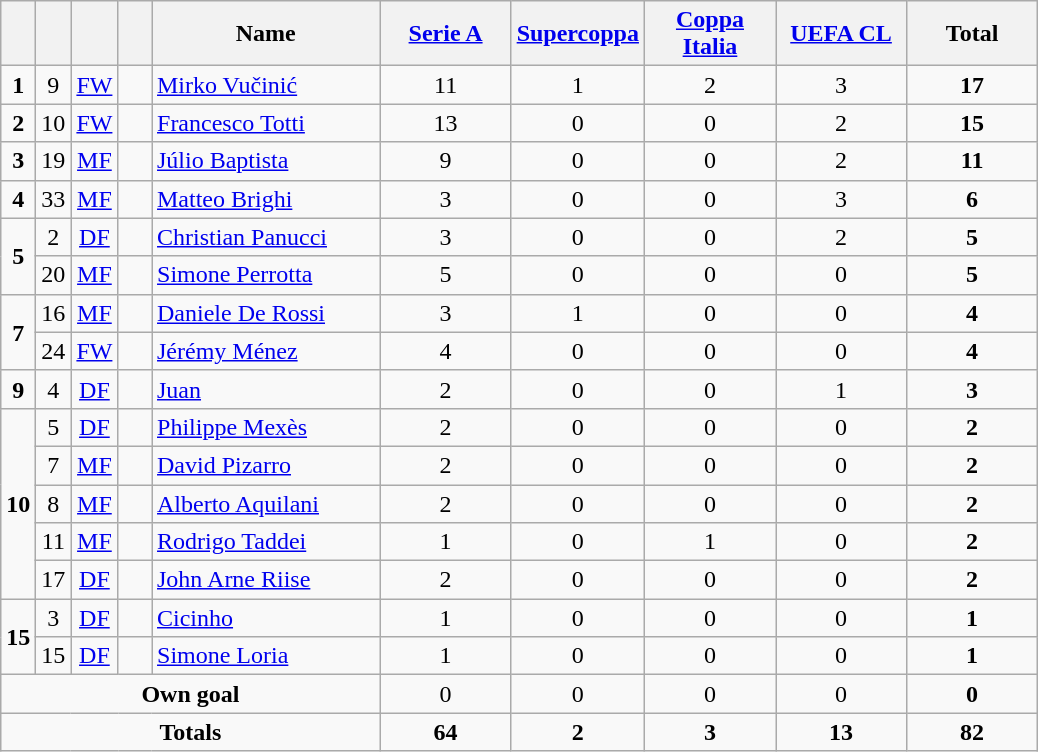<table class="wikitable" style="text-align:center">
<tr>
<th width=15></th>
<th width=15></th>
<th width=15></th>
<th width=15></th>
<th width=145>Name</th>
<th width=80><strong><a href='#'>Serie A</a></strong></th>
<th width=80><strong><a href='#'>Supercoppa</a></strong></th>
<th width=80><strong><a href='#'>Coppa Italia</a></strong></th>
<th width=80><strong><a href='#'>UEFA CL</a></strong></th>
<th width=80>Total</th>
</tr>
<tr>
<td><strong>1</strong></td>
<td>9</td>
<td><a href='#'>FW</a></td>
<td></td>
<td align=left><a href='#'>Mirko Vučinić</a></td>
<td>11</td>
<td>1</td>
<td>2</td>
<td>3</td>
<td><strong>17</strong></td>
</tr>
<tr>
<td><strong>2</strong></td>
<td>10</td>
<td><a href='#'>FW</a></td>
<td></td>
<td align=left><a href='#'>Francesco Totti</a></td>
<td>13</td>
<td>0</td>
<td>0</td>
<td>2</td>
<td><strong>15</strong></td>
</tr>
<tr>
<td><strong>3</strong></td>
<td>19</td>
<td><a href='#'>MF</a></td>
<td></td>
<td align=left><a href='#'>Júlio Baptista</a></td>
<td>9</td>
<td>0</td>
<td>0</td>
<td>2</td>
<td><strong>11</strong></td>
</tr>
<tr>
<td><strong>4</strong></td>
<td>33</td>
<td><a href='#'>MF</a></td>
<td></td>
<td align=left><a href='#'>Matteo Brighi</a></td>
<td>3</td>
<td>0</td>
<td>0</td>
<td>3</td>
<td><strong>6</strong></td>
</tr>
<tr>
<td rowspan=2><strong>5</strong></td>
<td>2</td>
<td><a href='#'>DF</a></td>
<td></td>
<td align=left><a href='#'>Christian Panucci</a></td>
<td>3</td>
<td>0</td>
<td>0</td>
<td>2</td>
<td><strong>5</strong></td>
</tr>
<tr>
<td>20</td>
<td><a href='#'>MF</a></td>
<td></td>
<td align=left><a href='#'>Simone Perrotta</a></td>
<td>5</td>
<td>0</td>
<td>0</td>
<td>0</td>
<td><strong>5</strong></td>
</tr>
<tr>
<td rowspan=2><strong>7</strong></td>
<td>16</td>
<td><a href='#'>MF</a></td>
<td></td>
<td align=left><a href='#'>Daniele De Rossi</a></td>
<td>3</td>
<td>1</td>
<td>0</td>
<td>0</td>
<td><strong>4</strong></td>
</tr>
<tr>
<td>24</td>
<td><a href='#'>FW</a></td>
<td></td>
<td align=left><a href='#'>Jérémy Ménez</a></td>
<td>4</td>
<td>0</td>
<td>0</td>
<td>0</td>
<td><strong>4</strong></td>
</tr>
<tr>
<td><strong>9</strong></td>
<td>4</td>
<td><a href='#'>DF</a></td>
<td></td>
<td align=left><a href='#'>Juan</a></td>
<td>2</td>
<td>0</td>
<td>0</td>
<td>1</td>
<td><strong>3</strong></td>
</tr>
<tr>
<td rowspan=5><strong>10</strong></td>
<td>5</td>
<td><a href='#'>DF</a></td>
<td></td>
<td align=left><a href='#'>Philippe Mexès</a></td>
<td>2</td>
<td>0</td>
<td>0</td>
<td>0</td>
<td><strong>2</strong></td>
</tr>
<tr>
<td>7</td>
<td><a href='#'>MF</a></td>
<td></td>
<td align=left><a href='#'>David Pizarro</a></td>
<td>2</td>
<td>0</td>
<td>0</td>
<td>0</td>
<td><strong>2</strong></td>
</tr>
<tr>
<td>8</td>
<td><a href='#'>MF</a></td>
<td></td>
<td align=left><a href='#'>Alberto Aquilani</a></td>
<td>2</td>
<td>0</td>
<td>0</td>
<td>0</td>
<td><strong>2</strong></td>
</tr>
<tr>
<td>11</td>
<td><a href='#'>MF</a></td>
<td></td>
<td align=left><a href='#'>Rodrigo Taddei</a></td>
<td>1</td>
<td>0</td>
<td>1</td>
<td>0</td>
<td><strong>2</strong></td>
</tr>
<tr>
<td>17</td>
<td><a href='#'>DF</a></td>
<td></td>
<td align=left><a href='#'>John Arne Riise</a></td>
<td>2</td>
<td>0</td>
<td>0</td>
<td>0</td>
<td><strong>2</strong></td>
</tr>
<tr>
<td rowspan=2><strong>15</strong></td>
<td>3</td>
<td><a href='#'>DF</a></td>
<td></td>
<td align=left><a href='#'>Cicinho</a></td>
<td>1</td>
<td>0</td>
<td>0</td>
<td>0</td>
<td><strong>1</strong></td>
</tr>
<tr>
<td>15</td>
<td><a href='#'>DF</a></td>
<td></td>
<td align=left><a href='#'>Simone Loria</a></td>
<td>1</td>
<td>0</td>
<td>0</td>
<td>0</td>
<td><strong>1</strong></td>
</tr>
<tr>
<td colspan=5><strong>Own goal</strong></td>
<td>0</td>
<td>0</td>
<td>0</td>
<td>0</td>
<td><strong>0</strong></td>
</tr>
<tr>
<td colspan=5><strong>Totals</strong></td>
<td><strong>64</strong></td>
<td><strong>2</strong></td>
<td><strong>3</strong></td>
<td><strong>13</strong></td>
<td><strong>82</strong></td>
</tr>
</table>
